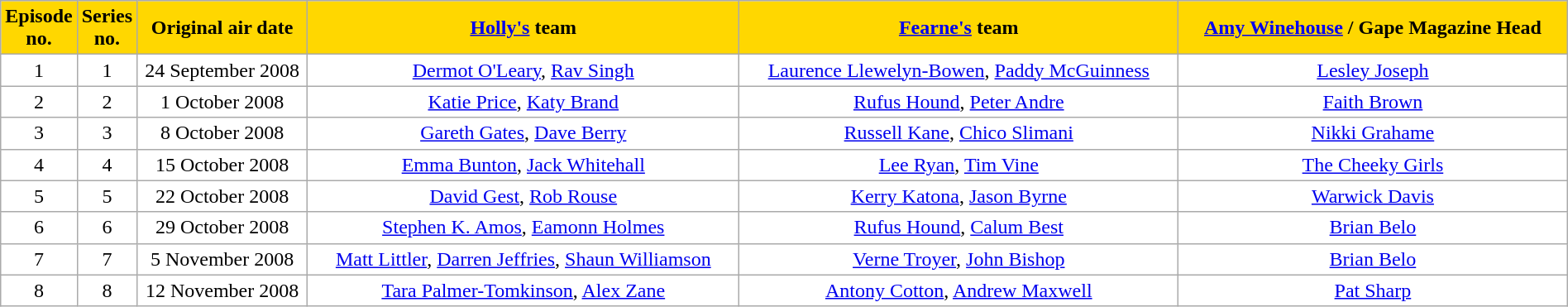<table class="wikitable" style="width:100%; background:#fff; text-align:center;">
<tr style="color:Black">
<th style="background:gold; width:20px;">Episode<br>no.</th>
<th style="background:gold; width:20px;">Series<br>no.</th>
<th style="background:gold; width:130px;">Original air date</th>
<th style="background:gold;"><a href='#'>Holly's</a> team</th>
<th style="background:gold;"><a href='#'>Fearne's</a> team</th>
<th style="background:gold;"><a href='#'>Amy Winehouse</a> / Gape Magazine Head</th>
</tr>
<tr>
<td>1</td>
<td>1</td>
<td>24 September 2008</td>
<td><a href='#'>Dermot O'Leary</a>, <a href='#'>Rav Singh</a></td>
<td><a href='#'>Laurence Llewelyn-Bowen</a>, <a href='#'>Paddy McGuinness</a></td>
<td><a href='#'>Lesley Joseph</a></td>
</tr>
<tr>
<td>2</td>
<td>2</td>
<td>1 October 2008</td>
<td><a href='#'>Katie Price</a>, <a href='#'>Katy Brand</a></td>
<td><a href='#'>Rufus Hound</a>, <a href='#'>Peter Andre</a></td>
<td><a href='#'>Faith Brown</a></td>
</tr>
<tr>
<td>3</td>
<td>3</td>
<td>8 October 2008</td>
<td><a href='#'>Gareth Gates</a>, <a href='#'>Dave Berry</a></td>
<td><a href='#'>Russell Kane</a>, <a href='#'>Chico Slimani</a></td>
<td><a href='#'>Nikki Grahame</a></td>
</tr>
<tr>
<td>4</td>
<td>4</td>
<td>15 October 2008</td>
<td><a href='#'>Emma Bunton</a>, <a href='#'>Jack Whitehall</a></td>
<td><a href='#'>Lee Ryan</a>, <a href='#'>Tim Vine</a></td>
<td><a href='#'>The Cheeky Girls</a></td>
</tr>
<tr>
<td>5</td>
<td>5</td>
<td>22 October 2008</td>
<td><a href='#'>David Gest</a>, <a href='#'>Rob Rouse</a></td>
<td><a href='#'>Kerry Katona</a>, <a href='#'>Jason Byrne</a></td>
<td><a href='#'>Warwick Davis</a></td>
</tr>
<tr>
<td>6</td>
<td>6</td>
<td>29 October 2008</td>
<td><a href='#'>Stephen K. Amos</a>, <a href='#'>Eamonn Holmes</a></td>
<td><a href='#'>Rufus Hound</a>, <a href='#'>Calum Best</a></td>
<td><a href='#'>Brian Belo</a></td>
</tr>
<tr>
<td>7</td>
<td>7</td>
<td>5 November 2008</td>
<td><a href='#'>Matt Littler</a>, <a href='#'>Darren Jeffries</a>, <a href='#'>Shaun Williamson</a></td>
<td><a href='#'>Verne Troyer</a>, <a href='#'>John Bishop</a></td>
<td><a href='#'>Brian Belo</a></td>
</tr>
<tr>
<td>8</td>
<td>8</td>
<td>12 November 2008</td>
<td><a href='#'>Tara Palmer-Tomkinson</a>, <a href='#'>Alex Zane</a></td>
<td><a href='#'>Antony Cotton</a>, <a href='#'>Andrew Maxwell</a></td>
<td><a href='#'>Pat Sharp</a></td>
</tr>
</table>
